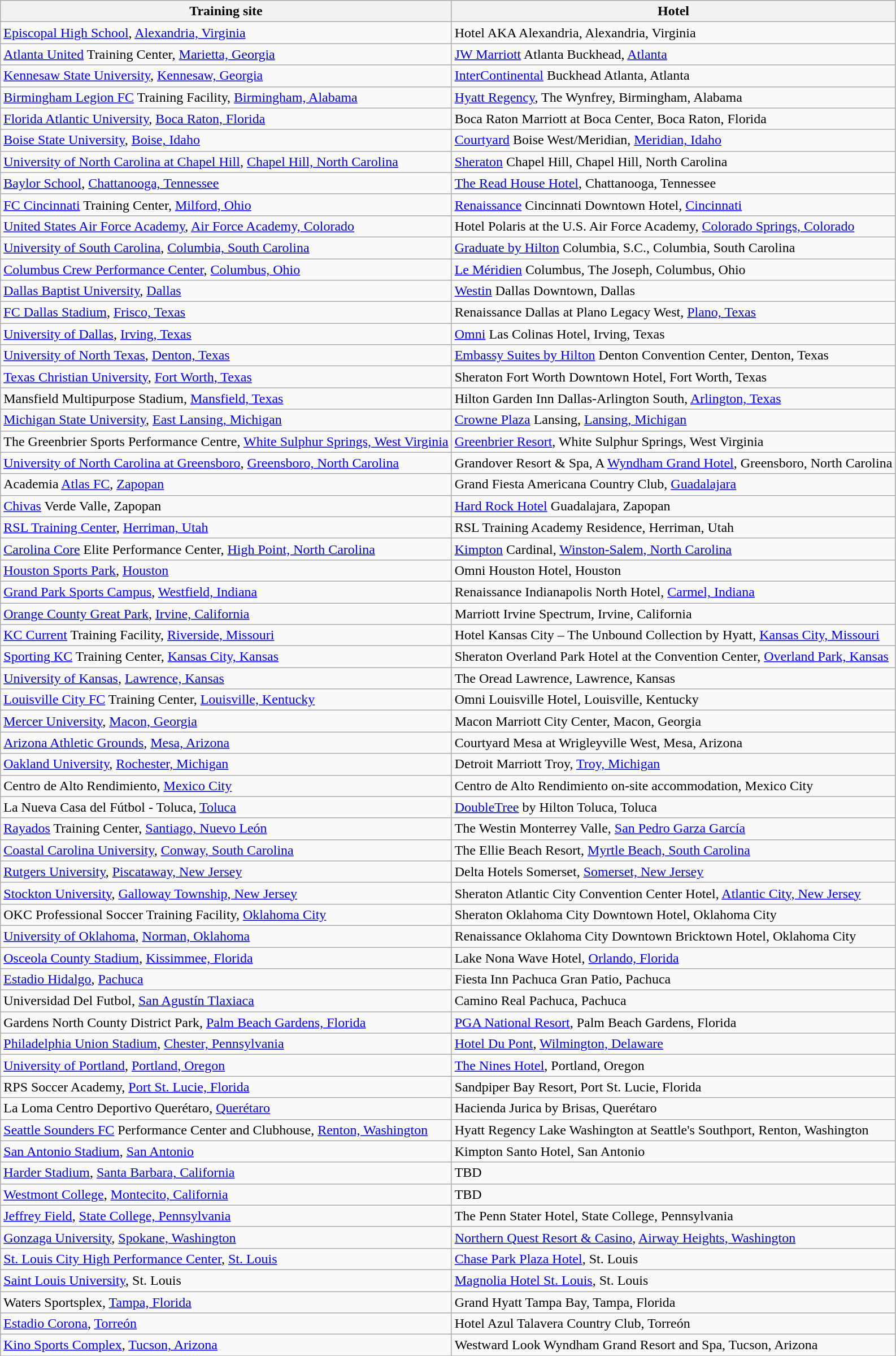<table class="wikitable sortable mw-collapsible mw-collapsed">
<tr>
<th>Training site</th>
<th>Hotel</th>
</tr>
<tr>
<td><a href='#'>Episcopal High School</a>, <a href='#'>Alexandria, Virginia</a></td>
<td>Hotel AKA Alexandria, Alexandria, Virginia</td>
</tr>
<tr>
<td><a href='#'>Atlanta United</a> Training Center, <a href='#'>Marietta, Georgia</a></td>
<td><a href='#'>JW Marriott</a> Atlanta Buckhead, <a href='#'>Atlanta</a></td>
</tr>
<tr>
<td><a href='#'>Kennesaw State University</a>, <a href='#'>Kennesaw, Georgia</a></td>
<td><a href='#'>InterContinental</a> Buckhead Atlanta, Atlanta</td>
</tr>
<tr>
<td><a href='#'>Birmingham Legion FC</a> Training Facility, <a href='#'>Birmingham, Alabama</a></td>
<td><a href='#'>Hyatt Regency</a>, The Wynfrey, Birmingham, Alabama</td>
</tr>
<tr>
<td><a href='#'>Florida Atlantic University</a>, <a href='#'>Boca Raton, Florida</a></td>
<td>Boca Raton Marriott at Boca Center, Boca Raton, Florida</td>
</tr>
<tr>
<td><a href='#'>Boise State University</a>, <a href='#'>Boise, Idaho</a></td>
<td><a href='#'>Courtyard</a> Boise West/Meridian, <a href='#'>Meridian, Idaho</a></td>
</tr>
<tr>
<td><a href='#'>University of North Carolina at Chapel Hill</a>, <a href='#'>Chapel Hill, North Carolina</a></td>
<td><a href='#'>Sheraton</a> Chapel Hill, Chapel Hill, North Carolina</td>
</tr>
<tr>
<td><a href='#'>Baylor School</a>, <a href='#'>Chattanooga, Tennessee</a></td>
<td><a href='#'>The Read House Hotel</a>, Chattanooga, Tennessee</td>
</tr>
<tr>
<td><a href='#'>FC Cincinnati</a> Training Center, <a href='#'>Milford, Ohio</a></td>
<td><a href='#'>Renaissance</a> Cincinnati Downtown Hotel, <a href='#'>Cincinnati</a></td>
</tr>
<tr>
<td><a href='#'>United States Air Force Academy</a>, <a href='#'>Air Force Academy, Colorado</a></td>
<td>Hotel Polaris at the U.S. Air Force Academy, <a href='#'>Colorado Springs, Colorado</a></td>
</tr>
<tr>
<td><a href='#'>University of South Carolina</a>, <a href='#'>Columbia, South Carolina</a></td>
<td><a href='#'>Graduate by Hilton</a> Columbia, S.C., Columbia, South Carolina</td>
</tr>
<tr>
<td><a href='#'>Columbus Crew Performance Center</a>, <a href='#'>Columbus, Ohio</a></td>
<td><a href='#'>Le Méridien</a> Columbus, The Joseph, Columbus, Ohio</td>
</tr>
<tr>
<td><a href='#'>Dallas Baptist University</a>, <a href='#'>Dallas</a></td>
<td><a href='#'>Westin</a> Dallas Downtown, Dallas</td>
</tr>
<tr>
<td><a href='#'>FC Dallas Stadium</a>, <a href='#'>Frisco, Texas</a></td>
<td>Renaissance Dallas at Plano Legacy West, <a href='#'>Plano, Texas</a></td>
</tr>
<tr>
<td><a href='#'>University of Dallas</a>, <a href='#'>Irving, Texas</a></td>
<td><a href='#'>Omni</a> Las Colinas Hotel, Irving, Texas</td>
</tr>
<tr>
<td><a href='#'>University of North Texas</a>, <a href='#'>Denton, Texas</a></td>
<td><a href='#'>Embassy Suites by Hilton</a> Denton Convention Center, Denton, Texas</td>
</tr>
<tr>
<td><a href='#'>Texas Christian University</a>, <a href='#'>Fort Worth, Texas</a></td>
<td>Sheraton Fort Worth Downtown Hotel, Fort Worth, Texas</td>
</tr>
<tr>
<td>Mansfield Multipurpose Stadium, <a href='#'>Mansfield, Texas</a></td>
<td>Hilton Garden Inn Dallas-Arlington South, <a href='#'>Arlington, Texas</a></td>
</tr>
<tr>
<td><a href='#'>Michigan State University</a>, <a href='#'>East Lansing, Michigan</a></td>
<td><a href='#'>Crowne Plaza</a> Lansing, <a href='#'>Lansing, Michigan</a></td>
</tr>
<tr>
<td>The Greenbrier Sports Performance Centre, <a href='#'>White Sulphur Springs, West Virginia</a></td>
<td><a href='#'>Greenbrier Resort</a>, White Sulphur Springs, West Virginia</td>
</tr>
<tr>
<td><a href='#'>University of North Carolina at Greensboro</a>, <a href='#'>Greensboro, North Carolina</a></td>
<td>Grandover Resort & Spa, A <a href='#'>Wyndham Grand Hotel</a>, Greensboro, North Carolina</td>
</tr>
<tr>
<td>Academia <a href='#'>Atlas FC</a>, <a href='#'>Zapopan</a></td>
<td>Grand Fiesta Americana Country Club, <a href='#'>Guadalajara</a></td>
</tr>
<tr>
<td><a href='#'>Chivas</a> Verde Valle, Zapopan</td>
<td><a href='#'>Hard Rock Hotel</a> Guadalajara, Zapopan</td>
</tr>
<tr>
<td><a href='#'>RSL Training Center</a>, <a href='#'>Herriman, Utah</a></td>
<td>RSL Training Academy Residence, Herriman, Utah</td>
</tr>
<tr>
<td><a href='#'>Carolina Core</a> Elite Performance Center, <a href='#'>High Point, North Carolina</a></td>
<td><a href='#'>Kimpton</a> Cardinal, <a href='#'>Winston-Salem, North Carolina</a></td>
</tr>
<tr>
<td><a href='#'>Houston Sports Park</a>, <a href='#'>Houston</a></td>
<td>Omni Houston Hotel, Houston</td>
</tr>
<tr>
<td><a href='#'>Grand Park Sports Campus</a>, <a href='#'>Westfield, Indiana</a></td>
<td>Renaissance Indianapolis North Hotel, <a href='#'>Carmel, Indiana</a></td>
</tr>
<tr>
<td><a href='#'>Orange County Great Park</a>, <a href='#'>Irvine, California</a></td>
<td>Marriott Irvine Spectrum, Irvine, California</td>
</tr>
<tr>
<td><a href='#'>KC Current</a> Training Facility, <a href='#'>Riverside, Missouri</a></td>
<td>Hotel Kansas City – The Unbound Collection by Hyatt, <a href='#'>Kansas City, Missouri</a></td>
</tr>
<tr>
<td><a href='#'>Sporting KC</a> Training Center, <a href='#'>Kansas City, Kansas</a></td>
<td>Sheraton Overland Park Hotel at the Convention Center, <a href='#'>Overland Park, Kansas</a></td>
</tr>
<tr>
<td><a href='#'>University of Kansas</a>, <a href='#'>Lawrence, Kansas</a></td>
<td>The Oread Lawrence, Lawrence, Kansas</td>
</tr>
<tr>
<td><a href='#'>Louisville City FC</a> Training Center, <a href='#'>Louisville, Kentucky</a></td>
<td>Omni Louisville Hotel, Louisville, Kentucky</td>
</tr>
<tr>
<td><a href='#'>Mercer University</a>, <a href='#'>Macon, Georgia</a></td>
<td>Macon Marriott City Center, Macon, Georgia</td>
</tr>
<tr>
<td><a href='#'>Arizona Athletic Grounds</a>, <a href='#'>Mesa, Arizona</a></td>
<td>Courtyard Mesa at Wrigleyville West, Mesa, Arizona</td>
</tr>
<tr>
<td><a href='#'>Oakland University</a>, <a href='#'>Rochester, Michigan</a></td>
<td>Detroit Marriott Troy, <a href='#'>Troy, Michigan</a></td>
</tr>
<tr>
<td>Centro de Alto Rendimiento, <a href='#'>Mexico City</a></td>
<td>Centro de Alto Rendimiento on-site accommodation, Mexico City</td>
</tr>
<tr>
<td>La Nueva Casa del Fútbol - Toluca, <a href='#'>Toluca</a></td>
<td><a href='#'>DoubleTree</a> by Hilton Toluca, Toluca</td>
</tr>
<tr>
<td><a href='#'>Rayados</a> Training Center, <a href='#'>Santiago, Nuevo León</a></td>
<td>The Westin Monterrey Valle, <a href='#'>San Pedro Garza García</a></td>
</tr>
<tr>
<td><a href='#'>Coastal Carolina University</a>, <a href='#'>Conway, South Carolina</a></td>
<td>The Ellie Beach Resort, <a href='#'>Myrtle Beach, South Carolina</a></td>
</tr>
<tr>
<td><a href='#'>Rutgers University</a>, <a href='#'>Piscataway, New Jersey</a></td>
<td>Delta Hotels Somerset, <a href='#'>Somerset, New Jersey</a></td>
</tr>
<tr>
<td><a href='#'>Stockton University</a>, <a href='#'>Galloway Township, New Jersey</a></td>
<td>Sheraton Atlantic City Convention Center Hotel, <a href='#'>Atlantic City, New Jersey</a></td>
</tr>
<tr>
<td>OKC Professional Soccer Training Facility, <a href='#'>Oklahoma City</a></td>
<td>Sheraton Oklahoma City Downtown Hotel, Oklahoma City</td>
</tr>
<tr>
<td><a href='#'>University of Oklahoma</a>, <a href='#'>Norman, Oklahoma</a></td>
<td>Renaissance Oklahoma City Downtown Bricktown Hotel, Oklahoma City</td>
</tr>
<tr>
<td><a href='#'>Osceola County Stadium</a>, <a href='#'>Kissimmee, Florida</a></td>
<td>Lake Nona Wave Hotel, <a href='#'>Orlando, Florida</a></td>
</tr>
<tr>
<td><a href='#'>Estadio Hidalgo</a>, <a href='#'>Pachuca</a></td>
<td>Fiesta Inn Pachuca Gran Patio, Pachuca</td>
</tr>
<tr>
<td>Universidad Del Futbol, <a href='#'>San Agustín Tlaxiaca</a></td>
<td>Camino Real Pachuca, Pachuca</td>
</tr>
<tr>
<td>Gardens North County District Park, <a href='#'>Palm Beach Gardens, Florida</a></td>
<td><a href='#'>PGA National Resort</a>, Palm Beach Gardens, Florida</td>
</tr>
<tr>
<td><a href='#'>Philadelphia Union Stadium</a>, <a href='#'>Chester, Pennsylvania</a></td>
<td><a href='#'>Hotel Du Pont</a>, <a href='#'>Wilmington, Delaware</a></td>
</tr>
<tr>
<td><a href='#'>University of Portland</a>, <a href='#'>Portland, Oregon</a></td>
<td><a href='#'>The Nines Hotel</a>, Portland, Oregon</td>
</tr>
<tr>
<td>RPS Soccer Academy, <a href='#'>Port St. Lucie, Florida</a></td>
<td>Sandpiper Bay Resort, Port St. Lucie, Florida</td>
</tr>
<tr>
<td>La Loma Centro Deportivo Querétaro, <a href='#'>Querétaro</a></td>
<td>Hacienda Jurica by Brisas, Querétaro</td>
</tr>
<tr>
<td><a href='#'>Seattle Sounders FC</a> Performance Center and Clubhouse, <a href='#'>Renton, Washington</a></td>
<td>Hyatt Regency Lake Washington at Seattle's Southport, Renton, Washington</td>
</tr>
<tr>
<td><a href='#'>San Antonio Stadium</a>, <a href='#'>San Antonio</a></td>
<td>Kimpton Santo Hotel, San Antonio</td>
</tr>
<tr>
<td><a href='#'>Harder Stadium</a>, <a href='#'>Santa Barbara, California</a></td>
<td>TBD</td>
</tr>
<tr>
<td><a href='#'>Westmont College</a>, <a href='#'>Montecito, California</a></td>
<td>TBD</td>
</tr>
<tr>
<td><a href='#'>Jeffrey Field</a>, <a href='#'>State College, Pennsylvania</a></td>
<td>The Penn Stater Hotel, State College, Pennsylvania</td>
</tr>
<tr>
<td><a href='#'>Gonzaga University</a>, <a href='#'>Spokane, Washington</a></td>
<td><a href='#'>Northern Quest Resort & Casino</a>, <a href='#'>Airway Heights, Washington</a></td>
</tr>
<tr>
<td><a href='#'>St. Louis City High Performance Center</a>, <a href='#'>St. Louis</a></td>
<td><a href='#'>Chase Park Plaza Hotel</a>, St. Louis</td>
</tr>
<tr>
<td><a href='#'>Saint Louis University</a>, St. Louis</td>
<td><a href='#'>Magnolia Hotel St. Louis</a>, St. Louis</td>
</tr>
<tr>
<td>Waters Sportsplex, <a href='#'>Tampa, Florida</a></td>
<td>Grand Hyatt Tampa Bay, Tampa, Florida</td>
</tr>
<tr>
<td><a href='#'>Estadio Corona</a>, <a href='#'>Torreón</a></td>
<td>Hotel Azul Talavera Country Club, Torreón</td>
</tr>
<tr>
<td><a href='#'>Kino Sports Complex</a>, <a href='#'>Tucson, Arizona</a></td>
<td>Westward Look Wyndham Grand Resort and Spa, Tucson, Arizona</td>
</tr>
<tr>
</tr>
</table>
